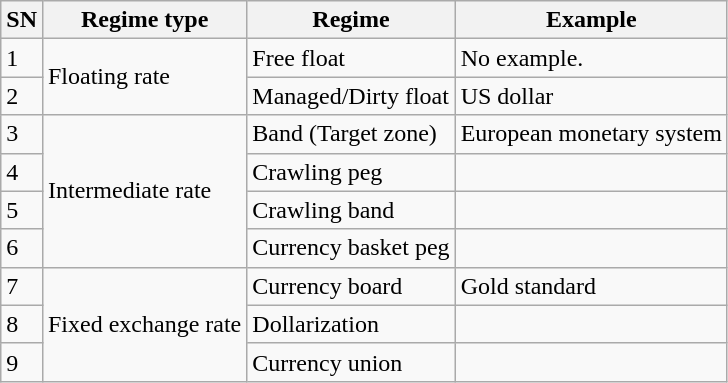<table class="wikitable">
<tr>
<th>SN</th>
<th>Regime type</th>
<th>Regime</th>
<th>Example</th>
</tr>
<tr>
<td>1</td>
<td rowspan="2">Floating rate</td>
<td>Free float</td>
<td>No example.</td>
</tr>
<tr>
<td>2</td>
<td>Managed/Dirty float</td>
<td>US dollar</td>
</tr>
<tr>
<td>3</td>
<td rowspan="4">Intermediate rate</td>
<td>Band (Target zone)</td>
<td>European monetary system</td>
</tr>
<tr>
<td>4</td>
<td>Crawling peg</td>
<td></td>
</tr>
<tr>
<td>5</td>
<td>Crawling band</td>
<td></td>
</tr>
<tr>
<td>6</td>
<td>Currency basket peg</td>
<td></td>
</tr>
<tr>
<td>7</td>
<td rowspan="3">Fixed exchange rate</td>
<td>Currency board</td>
<td>Gold standard</td>
</tr>
<tr>
<td>8</td>
<td>Dollarization</td>
<td></td>
</tr>
<tr>
<td>9</td>
<td>Currency union</td>
<td></td>
</tr>
</table>
